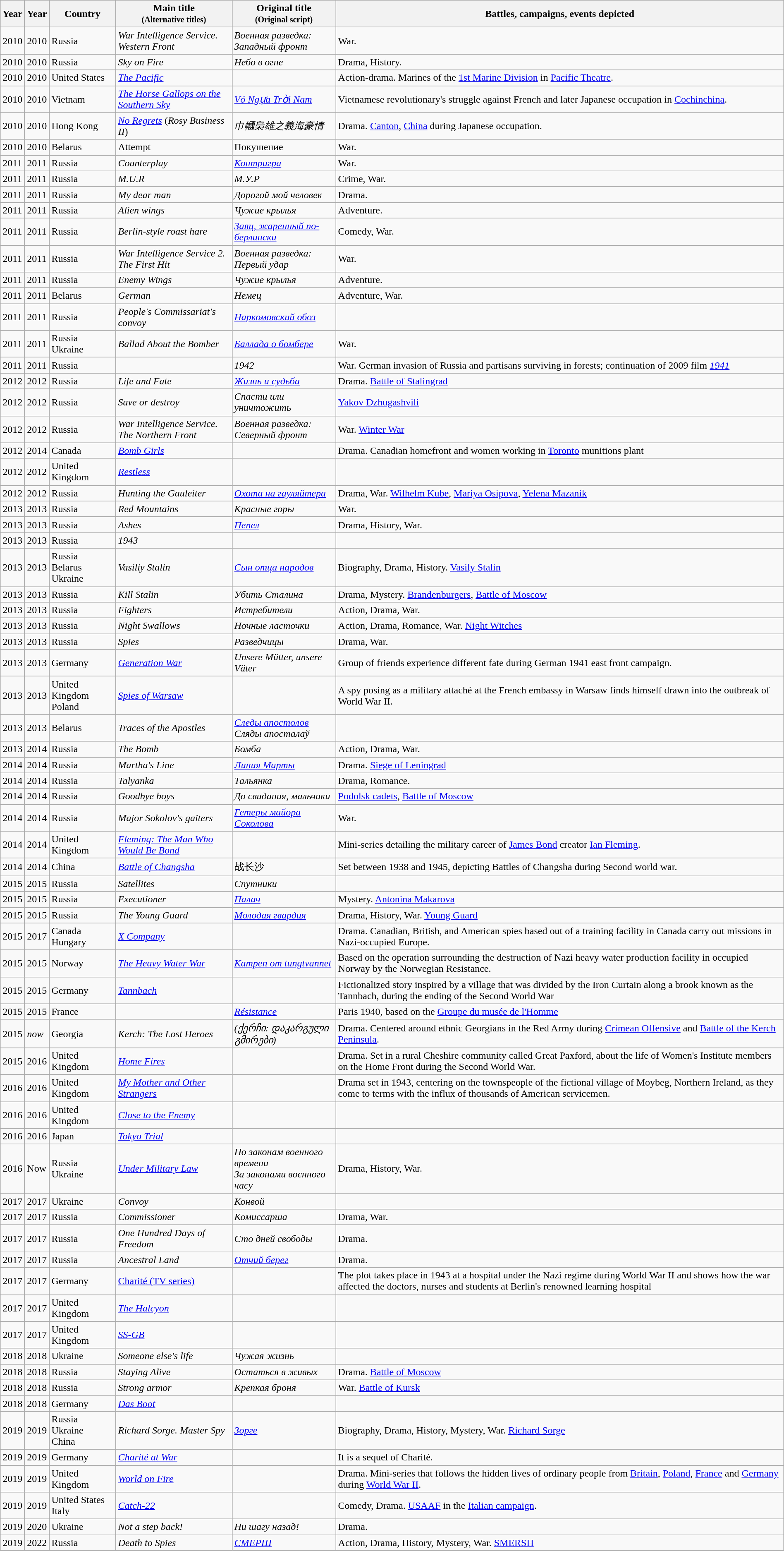<table class="wikitable sortable" style="width:100%;">
<tr>
<th class="unsortable">Year</th>
<th class="unsortable">Year<br></th>
<th width=100>Country</th>
<th width=180>Main title<br><small>(Alternative titles)</small></th>
<th width=160>Original title<br><small>(Original script)</small></th>
<th class="unsortable">Battles, campaigns, events depicted<br></th>
</tr>
<tr>
<td>2010</td>
<td>2010</td>
<td>Russia</td>
<td><em>War Intelligence Service. Western Front</em></td>
<td><em>Военная разведка: Западный фронт</em></td>
<td>War.</td>
</tr>
<tr>
<td>2010</td>
<td>2010</td>
<td>Russia</td>
<td><em>Sky on Fire</em></td>
<td><em>Небо в огне</em></td>
<td>Drama, History.</td>
</tr>
<tr>
<td>2010</td>
<td>2010</td>
<td>United States</td>
<td><em><a href='#'>The Pacific</a></em></td>
<td></td>
<td>Action-drama. Marines of the <a href='#'>1st Marine Division</a> in <a href='#'>Pacific Theatre</a>.</td>
</tr>
<tr>
<td>2010</td>
<td>2010</td>
<td>Vietnam</td>
<td><em><a href='#'>The Horse Gallops on the Southern Sky</a></em></td>
<td><em><a href='#'>Vó Ngựa Trời Nam</a></em></td>
<td>Vietnamese revolutionary's struggle against French and later Japanese occupation in <a href='#'>Cochinchina</a>.</td>
</tr>
<tr>
<td>2010</td>
<td>2010</td>
<td>Hong Kong</td>
<td><em><a href='#'>No Regrets</a></em> (<em>Rosy Business II</em>)</td>
<td><em>巾幗梟雄之義海豪情</em></td>
<td>Drama. <a href='#'>Canton</a>, <a href='#'>China</a> during Japanese occupation.</td>
</tr>
<tr>
<td>2010</td>
<td>2010</td>
<td>Belarus</td>
<td>Attempt</td>
<td>Покушение</td>
<td>War.</td>
</tr>
<tr>
<td>2011</td>
<td>2011</td>
<td>Russia</td>
<td><em>Counterplay</em></td>
<td><em><a href='#'>Контригра</a></em></td>
<td>War.</td>
</tr>
<tr>
<td>2011</td>
<td>2011</td>
<td>Russia</td>
<td><em>M.U.R</em></td>
<td><em>М.У.Р</em></td>
<td>Crime, War.</td>
</tr>
<tr>
<td>2011</td>
<td>2011</td>
<td>Russia</td>
<td><em>My dear man</em></td>
<td><em>Дорогой мой человек</em></td>
<td>Drama.</td>
</tr>
<tr>
<td>2011</td>
<td>2011</td>
<td>Russia</td>
<td><em>Alien wings</em></td>
<td><em>Чужие крылья</em></td>
<td>Adventure.</td>
</tr>
<tr>
<td>2011</td>
<td>2011</td>
<td>Russia</td>
<td><em>Berlin-style roast hare</em></td>
<td><em><a href='#'>Заяц, жаренный по-берлински</a></em></td>
<td>Comedy, War.</td>
</tr>
<tr>
<td>2011</td>
<td>2011</td>
<td>Russia</td>
<td><em>War Intelligence Service 2. The First Hit</em></td>
<td><em>Военная разведка: Первый удар</em></td>
<td>War.</td>
</tr>
<tr>
<td>2011</td>
<td>2011</td>
<td>Russia</td>
<td><em>Enemy Wings</em></td>
<td><em>Чужие крылья</em></td>
<td>Adventure.</td>
</tr>
<tr>
<td>2011</td>
<td>2011</td>
<td>Belarus</td>
<td><em>German</em></td>
<td><em>Немец</em></td>
<td>Adventure, War.</td>
</tr>
<tr>
<td>2011</td>
<td>2011</td>
<td>Russia</td>
<td><em>People's Commissariat's convoy</em></td>
<td><em><a href='#'>Наркомовский обоз</a></em></td>
<td></td>
</tr>
<tr>
<td>2011</td>
<td>2011</td>
<td>Russia<br>Ukraine</td>
<td><em>Ballad About the Bomber</em></td>
<td><em><a href='#'>Баллада о бомбере</a></em></td>
<td>War.</td>
</tr>
<tr>
<td>2011</td>
<td>2011</td>
<td>Russia</td>
<td><em></em></td>
<td><em>1942</em></td>
<td>War. German invasion of Russia and partisans surviving in forests; continuation of 2009 film <em><a href='#'>1941</a></em></td>
</tr>
<tr>
<td>2012</td>
<td>2012</td>
<td>Russia</td>
<td><em>Life and Fate</em></td>
<td><em><a href='#'>Жизнь и судьба</a></em></td>
<td>Drama. <a href='#'>Battle of Stalingrad</a></td>
</tr>
<tr>
<td>2012</td>
<td>2012</td>
<td>Russia</td>
<td><em>Save or destroy</em></td>
<td><em>Спасти или уничтожить</em></td>
<td><a href='#'>Yakov Dzhugashvili</a></td>
</tr>
<tr>
<td>2012</td>
<td>2012</td>
<td>Russia</td>
<td><em>War Intelligence Service. The Northern Front</em></td>
<td><em>Военная разведка: Северный фронт</em></td>
<td>War. <a href='#'>Winter War</a></td>
</tr>
<tr>
<td>2012</td>
<td>2014</td>
<td>Canada</td>
<td><em><a href='#'>Bomb Girls</a></em></td>
<td></td>
<td>Drama. Canadian homefront and women working in <a href='#'>Toronto</a> munitions plant</td>
</tr>
<tr>
<td>2012</td>
<td>2012</td>
<td>United Kingdom</td>
<td><em><a href='#'>Restless</a></em></td>
<td></td>
<td></td>
</tr>
<tr>
<td>2012</td>
<td>2012</td>
<td>Russia</td>
<td><em>Hunting the Gauleiter</em></td>
<td><em><a href='#'>Охота на гауляйтера</a></em></td>
<td>Drama, War. <a href='#'>Wilhelm Kube</a>, <a href='#'>Mariya Osipova</a>, <a href='#'>Yelena Mazanik</a></td>
</tr>
<tr>
<td>2013</td>
<td>2013</td>
<td>Russia</td>
<td><em>Red Mountains</em></td>
<td><em>Красные горы</em></td>
<td>War.</td>
</tr>
<tr>
<td>2013</td>
<td>2013</td>
<td>Russia</td>
<td><em>Ashes</em></td>
<td><em><a href='#'>Пепел</a></em></td>
<td>Drama, History, War.</td>
</tr>
<tr>
<td>2013</td>
<td>2013</td>
<td>Russia</td>
<td><em>1943</em></td>
<td></td>
<td></td>
</tr>
<tr>
<td>2013</td>
<td>2013</td>
<td>Russia<br>Belarus<br>Ukraine</td>
<td><em>Vasiliy Stalin</em></td>
<td><em><a href='#'>Сын отца народов</a></em></td>
<td>Biography, Drama, History. <a href='#'>Vasily Stalin</a></td>
</tr>
<tr>
<td>2013</td>
<td>2013</td>
<td>Russia</td>
<td><em>Kill Stalin</em></td>
<td><em>Убить Сталина</em></td>
<td>Drama, Mystery. <a href='#'>Brandenburgers</a>, <a href='#'>Battle of Moscow</a></td>
</tr>
<tr>
<td>2013</td>
<td>2013</td>
<td>Russia</td>
<td><em>Fighters</em></td>
<td><em>Истребители</em></td>
<td>Action, Drama, War.</td>
</tr>
<tr>
<td>2013</td>
<td>2013</td>
<td>Russia</td>
<td><em>Night Swallows</em></td>
<td><em>Ночные ласточки</em></td>
<td>Action, Drama, Romance, War. <a href='#'>Night Witches</a></td>
</tr>
<tr>
<td>2013</td>
<td>2013</td>
<td>Russia</td>
<td><em>Spies</em></td>
<td><em>Разведчицы</em></td>
<td>Drama, War.</td>
</tr>
<tr>
<td>2013</td>
<td>2013</td>
<td>Germany</td>
<td><em><a href='#'>Generation War</a></em></td>
<td><em>Unsere Mütter, unsere Väter</em></td>
<td>Group of friends experience different fate during German 1941 east front campaign.</td>
</tr>
<tr>
<td>2013</td>
<td>2013</td>
<td>United Kingdom<br>Poland</td>
<td><em><a href='#'>Spies of Warsaw</a></em></td>
<td></td>
<td>A spy posing as a military attaché at the French embassy in Warsaw finds himself drawn into the outbreak of World War II.</td>
</tr>
<tr>
<td>2013</td>
<td>2013</td>
<td>Belarus</td>
<td><em>Traces of the Apostles</em></td>
<td><em><a href='#'>Следы апостолов</a></em><br><em>Сляды апосталаў</em></td>
<td></td>
</tr>
<tr>
<td>2013</td>
<td>2014</td>
<td>Russia</td>
<td><em>The Bomb</em></td>
<td><em>Бомба</em></td>
<td>Action, Drama, War.</td>
</tr>
<tr>
<td>2014</td>
<td>2014</td>
<td>Russia</td>
<td><em>Martha's Line</em></td>
<td><em><a href='#'>Линия Марты</a></em></td>
<td>Drama. <a href='#'>Siege of Leningrad</a></td>
</tr>
<tr>
<td>2014</td>
<td>2014</td>
<td>Russia</td>
<td><em>Talyanka</em></td>
<td><em>Тальянка</em></td>
<td>Drama, Romance.</td>
</tr>
<tr>
<td>2014</td>
<td>2014</td>
<td>Russia</td>
<td><em>Goodbye boys</em></td>
<td><em>До свидания, мальчики</em></td>
<td><a href='#'>Podolsk cadets</a>, <a href='#'>Battle of Moscow</a></td>
</tr>
<tr>
<td>2014</td>
<td>2014</td>
<td>Russia</td>
<td><em>Major Sokolov's gaiters</em></td>
<td><em><a href='#'>Гетеры майора Соколова</a></em></td>
<td>War.</td>
</tr>
<tr>
<td>2014</td>
<td>2014</td>
<td>United Kingdom</td>
<td><em><a href='#'>Fleming: The Man Who Would Be Bond</a></em></td>
<td></td>
<td>Mini-series detailing the military career of <a href='#'>James Bond</a> creator <a href='#'>Ian Fleming</a>.</td>
</tr>
<tr>
<td>2014</td>
<td>2014</td>
<td>China</td>
<td><em><a href='#'>Battle of Changsha</a></em></td>
<td>战长沙</td>
<td>Set between 1938 and 1945, depicting Battles of Changsha during Second world war.</td>
</tr>
<tr>
<td>2015</td>
<td>2015</td>
<td>Russia</td>
<td><em>Satellites</em></td>
<td><em>Спутники</em></td>
<td></td>
</tr>
<tr>
<td>2015</td>
<td>2015</td>
<td>Russia</td>
<td><em>Executioner</em></td>
<td><em><a href='#'>Палач</a></em></td>
<td>Mystery. <a href='#'>Antonina Makarova</a></td>
</tr>
<tr>
<td>2015</td>
<td>2015</td>
<td>Russia</td>
<td><em>The Young Guard</em></td>
<td><em><a href='#'>Молодая гвардия</a></em></td>
<td>Drama, History, War. <a href='#'>Young Guard</a></td>
</tr>
<tr>
<td>2015</td>
<td>2017</td>
<td>Canada<br>Hungary</td>
<td><em><a href='#'>X Company</a></em></td>
<td></td>
<td>Drama. Canadian, British, and American spies based out of a training facility in Canada carry out missions in Nazi-occupied Europe.</td>
</tr>
<tr>
<td>2015</td>
<td>2015</td>
<td>Norway</td>
<td><em><a href='#'>The Heavy Water War</a></em></td>
<td><em><a href='#'>Kampen om tungtvannet</a></em></td>
<td>Based on the operation surrounding the destruction of Nazi heavy water production facility in occupied Norway by the Norwegian Resistance.</td>
</tr>
<tr>
<td>2015</td>
<td>2015</td>
<td>Germany</td>
<td><em><a href='#'>Tannbach</a></em></td>
<td></td>
<td>Fictionalized story inspired by a village that was divided by the Iron Curtain along a brook known as the Tannbach, during the ending of the Second World War</td>
</tr>
<tr>
<td>2015</td>
<td>2015</td>
<td>France</td>
<td><em></em></td>
<td><em><a href='#'>Résistance</a></em></td>
<td>Paris 1940, based on the <a href='#'>Groupe du musée de l'Homme</a></td>
</tr>
<tr>
<td>2015</td>
<td><em>now</em></td>
<td>Georgia</td>
<td><em>Kerch: The Lost Heroes</em></td>
<td><em> (ქერჩი: დაკარგული გმირები)</em></td>
<td>Drama. Centered around ethnic Georgians in the Red Army during <a href='#'>Crimean Offensive</a> and <a href='#'>Battle of the Kerch Peninsula</a>.</td>
</tr>
<tr>
<td>2015</td>
<td>2016</td>
<td>United Kingdom</td>
<td><em><a href='#'>Home Fires</a></em></td>
<td></td>
<td>Drama. Set in a rural Cheshire community called Great Paxford, about the life of Women's Institute members on the Home Front during the Second World War.</td>
</tr>
<tr>
<td>2016</td>
<td>2016</td>
<td>United Kingdom</td>
<td><em><a href='#'>My Mother and Other Strangers</a></em></td>
<td></td>
<td>Drama set in 1943, centering on the townspeople of the fictional village of Moybeg, Northern Ireland, as they come to terms with the influx of thousands of American servicemen.</td>
</tr>
<tr>
<td>2016</td>
<td>2016</td>
<td>United Kingdom</td>
<td><em><a href='#'>Close to the Enemy</a></em></td>
<td></td>
<td></td>
</tr>
<tr>
<td>2016</td>
<td>2016</td>
<td>Japan</td>
<td><em><a href='#'>Tokyo Trial</a></em></td>
<td></td>
<td></td>
</tr>
<tr>
<td>2016</td>
<td>Now</td>
<td>Russia<br>Ukraine</td>
<td><em><a href='#'>Under Military Law</a></em></td>
<td><em>По законам военного времени</em><br><em>За законами воєнного часу</em></td>
<td>Drama, History, War.</td>
</tr>
<tr>
<td>2017</td>
<td>2017</td>
<td>Ukraine</td>
<td><em>Convoy</em></td>
<td><em>Конвой</em></td>
<td></td>
</tr>
<tr>
<td>2017</td>
<td>2017</td>
<td>Russia</td>
<td><em>Commissioner</em></td>
<td><em>Комиссарша</em></td>
<td>Drama, War.</td>
</tr>
<tr>
<td>2017</td>
<td>2017</td>
<td>Russia</td>
<td><em>One Hundred Days of Freedom</em></td>
<td><em>Сто дней свободы</em></td>
<td>Drama.</td>
</tr>
<tr>
<td>2017</td>
<td>2017</td>
<td>Russia</td>
<td><em>Ancestral Land</em></td>
<td><em><a href='#'>Отчий берег</a></em></td>
<td>Drama.</td>
</tr>
<tr>
<td>2017</td>
<td>2017</td>
<td>Germany</td>
<td><a href='#'>Charité (TV series)</a></td>
<td></td>
<td>The plot takes place in 1943 at a hospital under the Nazi regime during World War II and shows how the war affected the doctors, nurses and students at Berlin's renowned learning hospital</td>
</tr>
<tr>
<td>2017</td>
<td>2017</td>
<td>United Kingdom</td>
<td><em><a href='#'>The Halcyon</a></em></td>
<td></td>
<td></td>
</tr>
<tr>
<td>2017</td>
<td>2017</td>
<td>United Kingdom</td>
<td><em><a href='#'>SS-GB</a></em></td>
<td></td>
<td></td>
</tr>
<tr>
<td>2018</td>
<td>2018</td>
<td>Ukraine</td>
<td><em>Someone else's life</em></td>
<td><em>Чужая жизнь</em></td>
<td></td>
</tr>
<tr>
<td>2018</td>
<td>2018</td>
<td>Russia</td>
<td><em>Staying Alive</em></td>
<td><em>Остаться в живых</em></td>
<td>Drama. <a href='#'>Battle of Moscow</a></td>
</tr>
<tr>
<td>2018</td>
<td>2018</td>
<td>Russia</td>
<td><em>Strong armor</em></td>
<td><em>Крепкая броня</em></td>
<td>War. <a href='#'>Battle of Kursk</a></td>
</tr>
<tr>
<td>2018</td>
<td>2018</td>
<td>Germany</td>
<td><em><a href='#'>Das Boot</a></em></td>
<td></td>
<td></td>
</tr>
<tr>
<td>2019</td>
<td>2019</td>
<td>Russia<br>Ukraine<br>China</td>
<td><em>Richard Sorge. Master Spy</em></td>
<td><em><a href='#'>Зорге</a></em></td>
<td>Biography, Drama, History, Mystery, War. <a href='#'>Richard Sorge</a></td>
</tr>
<tr>
<td>2019</td>
<td>2019</td>
<td>Germany</td>
<td><em><a href='#'>Charité at War</a></em></td>
<td></td>
<td>It is a sequel of Charité.</td>
</tr>
<tr>
<td>2019</td>
<td>2019</td>
<td>United Kingdom</td>
<td><em><a href='#'>World on Fire</a></em></td>
<td></td>
<td>Drama. Mini-series that follows the hidden lives of ordinary people from <a href='#'>Britain</a>, <a href='#'>Poland</a>, <a href='#'>France</a> and <a href='#'>Germany</a> during <a href='#'>World War II</a>.</td>
</tr>
<tr>
<td>2019</td>
<td>2019</td>
<td>United States<br>Italy</td>
<td><em><a href='#'>Catch-22</a></em></td>
<td></td>
<td>Comedy, Drama. <a href='#'>USAAF</a> in the <a href='#'>Italian campaign</a>.</td>
</tr>
<tr>
<td>2019</td>
<td>2020</td>
<td>Ukraine</td>
<td><em>Not a step back!</em></td>
<td><em>Ни шагу назад!</em></td>
<td>Drama.</td>
</tr>
<tr>
<td>2019</td>
<td>2022</td>
<td>Russia</td>
<td><em>Death to Spies</em></td>
<td><em><a href='#'>СМЕРШ</a></em></td>
<td>Action, Drama, History, Mystery, War. <a href='#'>SMERSH</a></td>
</tr>
</table>
